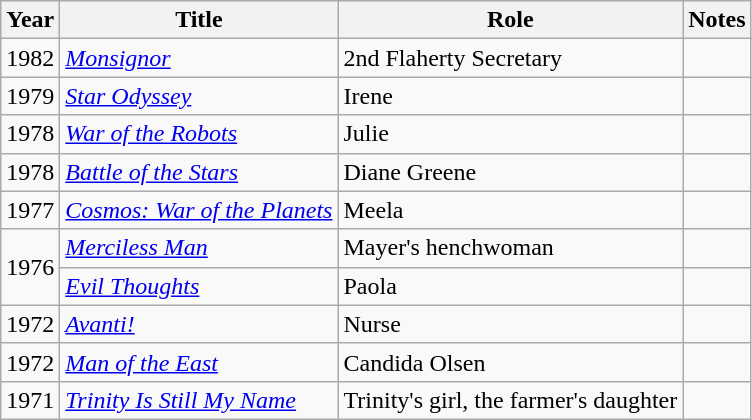<table class="wikitable sortable">
<tr>
<th>Year</th>
<th>Title</th>
<th>Role</th>
<th class="unsortable">Notes</th>
</tr>
<tr>
<td>1982</td>
<td><em><a href='#'>Monsignor</a></em></td>
<td>2nd Flaherty Secretary</td>
<td></td>
</tr>
<tr>
<td>1979</td>
<td><em><a href='#'>Star Odyssey</a></em></td>
<td>Irene</td>
<td></td>
</tr>
<tr>
<td>1978</td>
<td><em><a href='#'>War of the Robots</a></em></td>
<td>Julie</td>
<td></td>
</tr>
<tr>
<td>1978</td>
<td><em><a href='#'>Battle of the Stars</a></em></td>
<td>Diane Greene</td>
<td></td>
</tr>
<tr>
<td>1977</td>
<td><em><a href='#'>Cosmos: War of the Planets</a></em></td>
<td>Meela</td>
<td></td>
</tr>
<tr>
<td rowspan=2>1976</td>
<td><em><a href='#'>Merciless Man</a></em></td>
<td>Mayer's henchwoman</td>
<td></td>
</tr>
<tr>
<td><em><a href='#'>Evil Thoughts</a></em></td>
<td>Paola</td>
<td></td>
</tr>
<tr>
<td>1972</td>
<td><em><a href='#'>Avanti!</a></em></td>
<td>Nurse</td>
<td></td>
</tr>
<tr>
<td>1972</td>
<td><em><a href='#'>Man of the East</a></em></td>
<td>Candida Olsen</td>
<td></td>
</tr>
<tr>
<td>1971</td>
<td><em><a href='#'>Trinity Is Still My Name</a></em></td>
<td>Trinity's girl, the farmer's daughter</td>
<td></td>
</tr>
</table>
